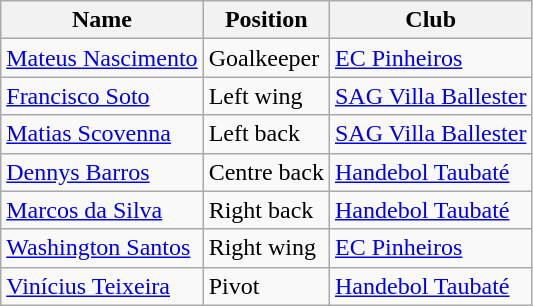<table class="wikitable">
<tr>
<th>Name</th>
<th>Position</th>
<th>Club</th>
</tr>
<tr>
<td><a href='#'>Mateus Nascimento</a></td>
<td>Goalkeeper</td>
<td> <a href='#'>EC Pinheiros</a></td>
</tr>
<tr>
<td><a href='#'>Francisco Soto</a></td>
<td>Left wing</td>
<td> <a href='#'>SAG Villa Ballester</a></td>
</tr>
<tr>
<td><a href='#'>Matias Scovenna</a></td>
<td>Left back</td>
<td> <a href='#'>SAG Villa Ballester</a></td>
</tr>
<tr>
<td><a href='#'>Dennys Barros</a></td>
<td>Centre back</td>
<td> <a href='#'>Handebol Taubaté</a></td>
</tr>
<tr>
<td><a href='#'>Marcos da Silva</a></td>
<td>Right back</td>
<td> <a href='#'>Handebol Taubaté</a></td>
</tr>
<tr>
<td><a href='#'>Washington Santos</a></td>
<td>Right wing</td>
<td> <a href='#'>EC Pinheiros</a></td>
</tr>
<tr>
<td> <a href='#'>Vinícius Teixeira</a></td>
<td>Pivot</td>
<td> <a href='#'>Handebol Taubaté</a></td>
</tr>
</table>
